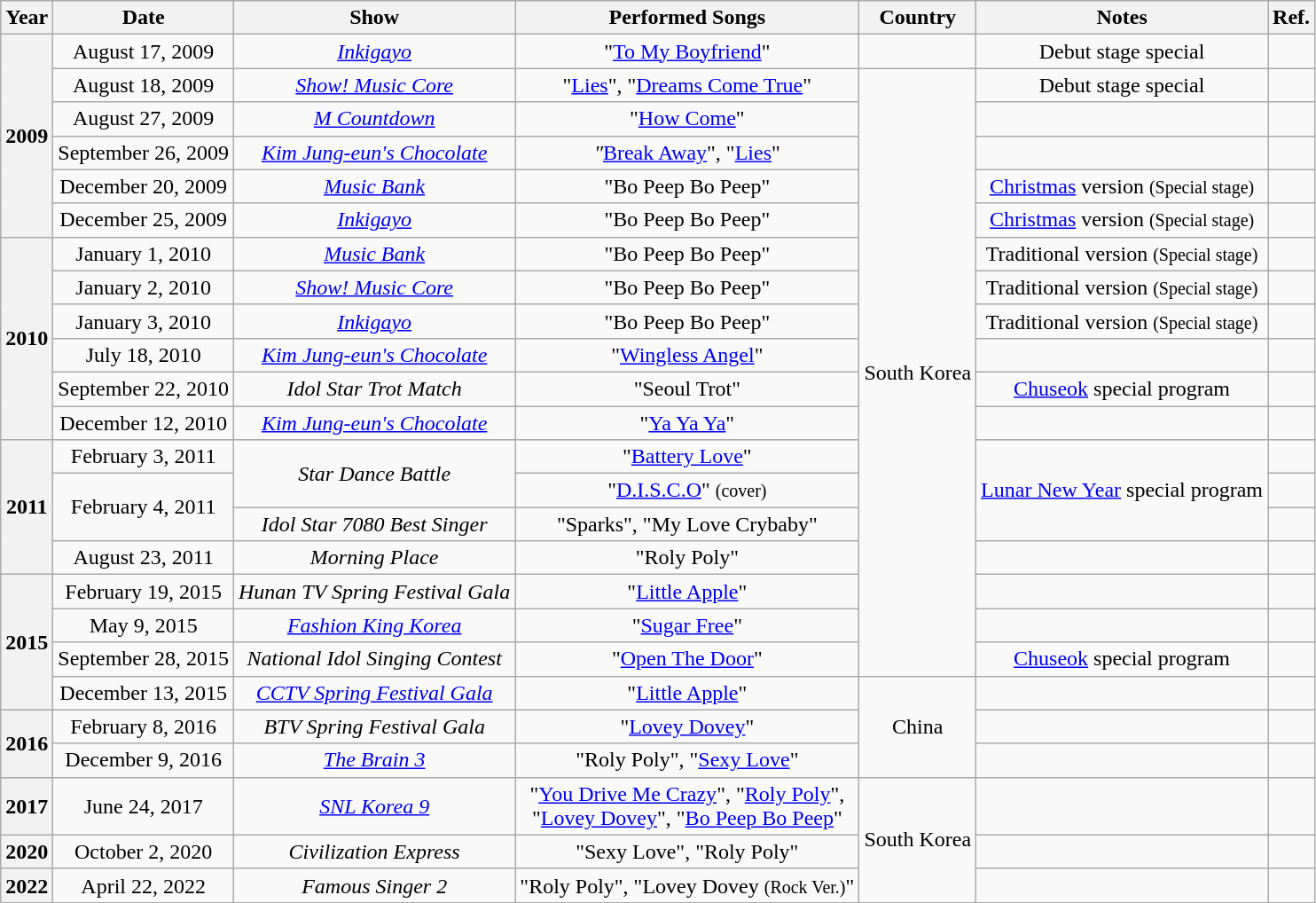<table class="wikitable plainrowheaders" style="text-align:center">
<tr>
<th>Year</th>
<th>Date</th>
<th>Show</th>
<th>Performed Songs</th>
<th>Country</th>
<th>Notes</th>
<th>Ref.</th>
</tr>
<tr>
<th scope="row"  rowspan="6">2009</th>
<td>August 17, 2009</td>
<td><em><a href='#'>Inkigayo</a></em></td>
<td>"<a href='#'>To My Boyfriend</a>"</td>
<td></td>
<td>Debut stage special</td>
<td></td>
</tr>
<tr>
<td>August 18, 2009</td>
<td><em><a href='#'>Show! Music Core</a></em></td>
<td>"<a href='#'>Lies</a>", "<a href='#'>Dreams Come True</a>"</td>
<td rowspan="18">South Korea</td>
<td>Debut stage special</td>
<td></td>
</tr>
<tr>
<td>August 27, 2009</td>
<td><em><a href='#'>M Countdown</a></em></td>
<td>"<a href='#'>How Come</a>"</td>
<td></td>
<td></td>
</tr>
<tr>
<td>September 26, 2009</td>
<td><em><a href='#'>Kim Jung-eun's Chocolate</a></em></td>
<td><em>"</em><a href='#'>Break Away</a>", "<a href='#'>Lies</a>"</td>
<td></td>
<td></td>
</tr>
<tr>
<td>December 20, 2009</td>
<td><a href='#'><em>Music Bank</em></a></td>
<td>"Bo Peep Bo Peep"</td>
<td><a href='#'>Christmas</a> version <small>(Special stage)</small></td>
<td></td>
</tr>
<tr>
<td>December 25, 2009</td>
<td><em><a href='#'>Inkigayo</a></em></td>
<td>"Bo Peep Bo Peep"</td>
<td><a href='#'>Christmas</a> version <small>(Special stage)</small></td>
<td></td>
</tr>
<tr>
<th scope="row"  rowspan="6">2010</th>
<td>January 1, 2010</td>
<td><a href='#'><em>Music Bank</em></a></td>
<td>"Bo Peep Bo Peep"</td>
<td>Traditional version <small>(Special stage)</small></td>
<td></td>
</tr>
<tr>
<td>January 2, 2010</td>
<td><em><a href='#'>Show! Music Core</a></em></td>
<td>"Bo Peep Bo Peep"</td>
<td>Traditional version <small>(Special stage)</small></td>
<td></td>
</tr>
<tr>
<td>January 3, 2010</td>
<td><em><a href='#'>Inkigayo</a></em></td>
<td>"Bo Peep Bo Peep"</td>
<td>Traditional version <small>(Special stage)</small></td>
<td></td>
</tr>
<tr>
<td>July 18, 2010</td>
<td><em><a href='#'>Kim Jung-eun's Chocolate</a></em></td>
<td>"<a href='#'>Wingless Angel</a>"</td>
<td></td>
<td></td>
</tr>
<tr>
<td>September 22, 2010</td>
<td><em>Idol Star Trot Match</em></td>
<td>"Seoul Trot"</td>
<td><a href='#'>Chuseok</a> special program</td>
<td></td>
</tr>
<tr>
<td>December 12, 2010</td>
<td><em><a href='#'>Kim Jung-eun's Chocolate</a></em></td>
<td>"<a href='#'>Ya Ya Ya</a>"</td>
<td></td>
<td></td>
</tr>
<tr>
<th scope="row"  rowspan="4">2011</th>
<td>February 3, 2011</td>
<td rowspan="2"><em>Star Dance Battle</em></td>
<td>"<a href='#'>Battery Love</a>"</td>
<td rowspan="3"><a href='#'>Lunar New Year</a> special program</td>
<td></td>
</tr>
<tr>
<td rowspan="2">February 4, 2011</td>
<td>"<a href='#'>D.I.S.C.O</a>" <small>(cover)</small></td>
<td></td>
</tr>
<tr>
<td><em>Idol Star 7080 Best Singer</em></td>
<td>"Sparks", "My Love Crybaby"</td>
<td></td>
</tr>
<tr>
<td>August 23, 2011</td>
<td><em>Morning Place</em></td>
<td>"Roly Poly"</td>
<td></td>
<td></td>
</tr>
<tr>
<th scope="row"  rowspan="4">2015</th>
<td>February 19, 2015</td>
<td><em>Hunan TV Spring Festival Gala</em></td>
<td>"<a href='#'>Little Apple</a>"</td>
<td></td>
<td></td>
</tr>
<tr>
<td>May 9, 2015</td>
<td><em><a href='#'>Fashion King Korea</a></em></td>
<td>"<a href='#'>Sugar Free</a>"</td>
<td></td>
<td></td>
</tr>
<tr>
<td>September 28, 2015</td>
<td><em>National Idol Singing Contest</em></td>
<td>"<a href='#'>Open The Door</a>"</td>
<td><a href='#'>Chuseok</a> special program</td>
<td></td>
</tr>
<tr>
<td>December 13, 2015</td>
<td><a href='#'><em>CCTV Spring Festival Gala</em></a></td>
<td>"<a href='#'>Little Apple</a>"</td>
<td rowspan="3">China</td>
<td></td>
<td></td>
</tr>
<tr>
<th scope="row"  rowspan="2">2016</th>
<td>February 8, 2016</td>
<td><em>BTV Spring Festival Gala</em></td>
<td>"<a href='#'>Lovey Dovey</a>"</td>
<td></td>
<td></td>
</tr>
<tr>
<td>December 9, 2016</td>
<td><a href='#'><em>The Brain 3</em></a></td>
<td>"Roly Poly", "<a href='#'>Sexy Love</a>"</td>
<td></td>
<td></td>
</tr>
<tr>
<th scope="row">2017</th>
<td>June 24, 2017</td>
<td><a href='#'><em>SNL Korea 9</em></a></td>
<td>"<a href='#'>You Drive Me Crazy</a>", "<a href='#'>Roly Poly</a>",<br>"<a href='#'>Lovey Dovey</a>", "<a href='#'>Bo Peep Bo Peep</a>"</td>
<td rowspan="3">South Korea</td>
<td></td>
<td></td>
</tr>
<tr>
<th scope="row">2020</th>
<td>October 2, 2020</td>
<td><em>Civilization Express</em></td>
<td>"Sexy Love", "Roly Poly"</td>
<td></td>
<td></td>
</tr>
<tr>
<th scope="row">2022</th>
<td>April 22, 2022</td>
<td><em>Famous Singer 2</em></td>
<td>"Roly Poly", "Lovey Dovey <small>(Rock Ver.)</small>"</td>
<td></td>
<td></td>
</tr>
</table>
